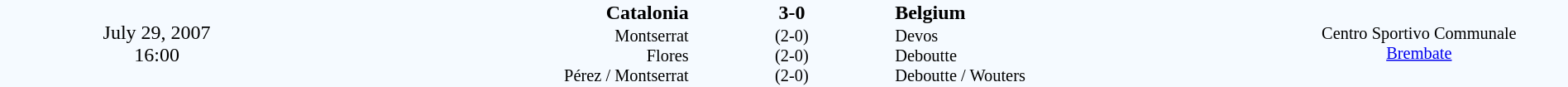<table style="width: 100%; background:#F5FAFF;" cellspacing="0">
<tr>
<td align=center rowspan=3 width=20%>July 29, 2007<br>16:00</td>
</tr>
<tr>
<td width=24% align=right><strong>Catalonia</strong></td>
<td align=center width=13%><strong>3-0</strong></td>
<td width=24%><strong>Belgium</strong></td>
<td style=font-size:85% rowspan=3 valign=middle align=center>Centro Sportivo Communale<br><a href='#'>Brembate</a></td>
</tr>
<tr style=font-size:85%>
<td align=right valign=top>Montserrat<br>Flores<br>Pérez / Montserrat</td>
<td align=center>(2-0)<br>(2-0)<br>(2-0)</td>
<td>Devos<br>Deboutte<br>Deboutte / Wouters</td>
</tr>
</table>
